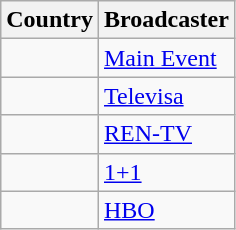<table class="wikitable">
<tr>
<th align=center>Country</th>
<th align=center>Broadcaster</th>
</tr>
<tr>
<td></td>
<td><a href='#'>Main Event</a></td>
</tr>
<tr>
<td></td>
<td><a href='#'>Televisa</a></td>
</tr>
<tr>
<td></td>
<td><a href='#'>REN-TV</a></td>
</tr>
<tr>
<td></td>
<td><a href='#'>1+1</a></td>
</tr>
<tr>
<td></td>
<td><a href='#'>HBO</a></td>
</tr>
</table>
